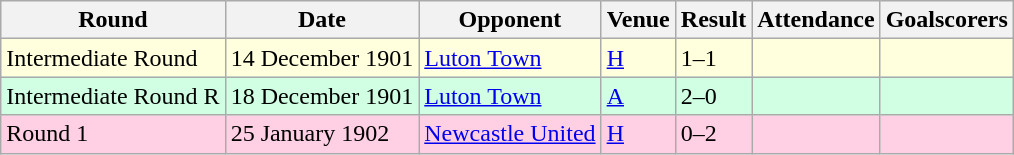<table class="wikitable">
<tr>
<th>Round</th>
<th>Date</th>
<th>Opponent</th>
<th>Venue</th>
<th>Result</th>
<th>Attendance</th>
<th>Goalscorers</th>
</tr>
<tr style="background:#ffffdd;">
<td>Intermediate Round</td>
<td>14 December 1901</td>
<td><a href='#'>Luton Town</a></td>
<td><a href='#'>H</a></td>
<td>1–1</td>
<td></td>
<td></td>
</tr>
<tr style="background:#d0ffe3;">
<td>Intermediate Round R</td>
<td>18 December 1901</td>
<td><a href='#'>Luton Town</a></td>
<td><a href='#'>A</a></td>
<td>2–0</td>
<td></td>
<td></td>
</tr>
<tr style="background:#ffd0e3;">
<td>Round 1</td>
<td>25 January 1902</td>
<td><a href='#'>Newcastle United</a></td>
<td><a href='#'>H</a></td>
<td>0–2</td>
<td></td>
<td></td>
</tr>
</table>
